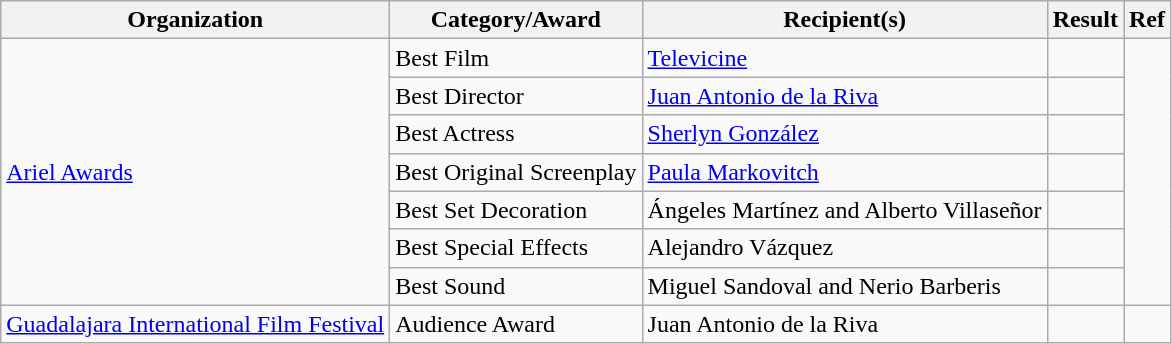<table class="sortable wikitable plainrowheaders awards-table" style="table-layout: fixed; margin-right: 0; ">
<tr>
<th scope="col">Organization</th>
<th scope="col">Category/Award</th>
<th scope="col">Recipient(s)</th>
<th scope="col">Result</th>
<th scope="col" class="unsortable">Ref</th>
</tr>
<tr>
<td rowspan=7><a href='#'>Ariel Awards</a></td>
<td>Best Film</td>
<td><a href='#'>Televicine</a></td>
<td></td>
<td rowspan=7 align=center></td>
</tr>
<tr>
<td>Best Director</td>
<td><a href='#'>Juan Antonio de la Riva</a></td>
<td></td>
</tr>
<tr>
<td>Best Actress</td>
<td><a href='#'>Sherlyn González</a></td>
<td></td>
</tr>
<tr>
<td>Best Original Screenplay</td>
<td><a href='#'>Paula Markovitch</a></td>
<td></td>
</tr>
<tr>
<td>Best Set Decoration</td>
<td>Ángeles Martínez and Alberto Villaseñor</td>
<td></td>
</tr>
<tr>
<td>Best Special Effects</td>
<td>Alejandro Vázquez</td>
<td></td>
</tr>
<tr>
<td>Best Sound</td>
<td>Miguel Sandoval and Nerio Barberis</td>
<td></td>
</tr>
<tr>
<td><a href='#'>Guadalajara International Film Festival</a></td>
<td>Audience Award</td>
<td>Juan Antonio de la Riva</td>
<td></td>
<td align=center></td>
</tr>
</table>
